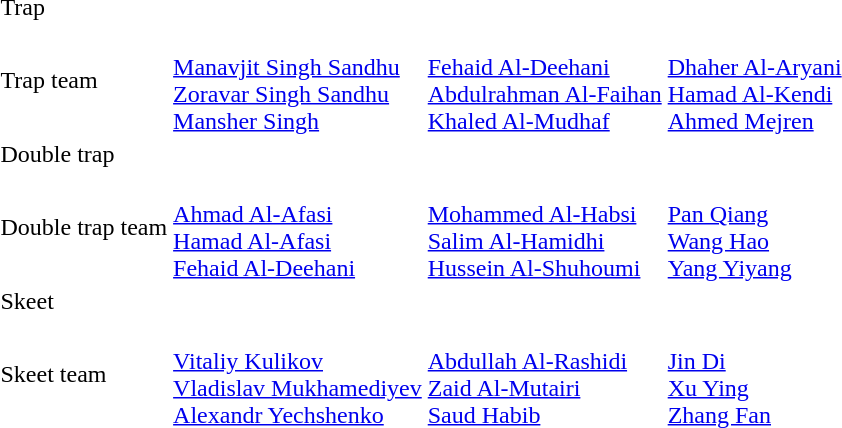<table>
<tr>
<td>Trap</td>
<td></td>
<td></td>
<td></td>
</tr>
<tr>
<td>Trap team</td>
<td><br><a href='#'>Manavjit Singh Sandhu</a><br><a href='#'>Zoravar Singh Sandhu</a><br><a href='#'>Mansher Singh</a></td>
<td><br><a href='#'>Fehaid Al-Deehani</a><br><a href='#'>Abdulrahman Al-Faihan</a><br><a href='#'>Khaled Al-Mudhaf</a></td>
<td><br><a href='#'>Dhaher Al-Aryani</a><br><a href='#'>Hamad Al-Kendi</a><br><a href='#'>Ahmed Mejren</a></td>
</tr>
<tr>
<td>Double trap</td>
<td></td>
<td></td>
<td></td>
</tr>
<tr>
<td>Double trap team</td>
<td><br><a href='#'>Ahmad Al-Afasi</a><br><a href='#'>Hamad Al-Afasi</a><br><a href='#'>Fehaid Al-Deehani</a></td>
<td><br><a href='#'>Mohammed Al-Habsi</a><br><a href='#'>Salim Al-Hamidhi</a><br><a href='#'>Hussein Al-Shuhoumi</a></td>
<td><br><a href='#'>Pan Qiang</a><br><a href='#'>Wang Hao</a><br><a href='#'>Yang Yiyang</a></td>
</tr>
<tr>
<td>Skeet</td>
<td></td>
<td></td>
<td></td>
</tr>
<tr>
<td>Skeet team</td>
<td><br><a href='#'>Vitaliy Kulikov</a><br><a href='#'>Vladislav Mukhamediyev</a><br><a href='#'>Alexandr Yechshenko</a></td>
<td><br><a href='#'>Abdullah Al-Rashidi</a><br><a href='#'>Zaid Al-Mutairi</a><br><a href='#'>Saud Habib</a></td>
<td><br><a href='#'>Jin Di</a><br><a href='#'>Xu Ying</a><br><a href='#'>Zhang Fan</a></td>
</tr>
</table>
